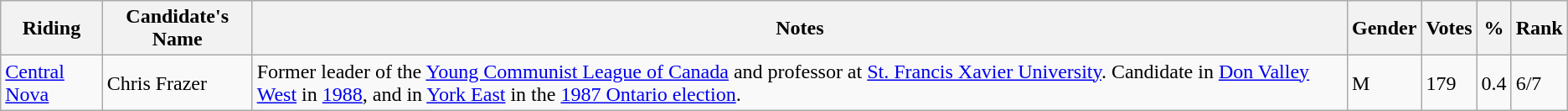<table class="wikitable">
<tr>
<th>Riding<br></th>
<th>Candidate's Name</th>
<th>Notes</th>
<th>Gender</th>
<th>Votes</th>
<th>%</th>
<th>Rank</th>
</tr>
<tr>
<td><a href='#'>Central Nova</a></td>
<td>Chris Frazer</td>
<td>Former leader of the <a href='#'>Young Communist League of Canada</a> and professor at <a href='#'>St. Francis Xavier University</a>. Candidate in <a href='#'>Don Valley West</a> in <a href='#'>1988</a>, and in <a href='#'>York East</a> in the <a href='#'>1987 Ontario election</a>.</td>
<td>M</td>
<td>179</td>
<td>0.4</td>
<td>6/7</td>
</tr>
</table>
